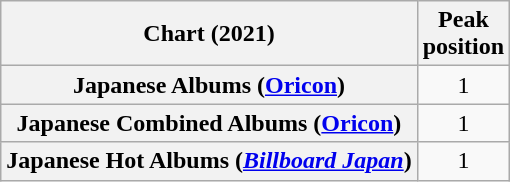<table class="wikitable sortable plainrowheaders" style="text-align:center">
<tr>
<th scope="col">Chart (2021)</th>
<th scope="col">Peak<br>position</th>
</tr>
<tr>
<th scope="row">Japanese Albums (<a href='#'>Oricon</a>)</th>
<td>1</td>
</tr>
<tr>
<th scope="row">Japanese Combined Albums (<a href='#'>Oricon</a>)</th>
<td>1</td>
</tr>
<tr>
<th scope="row">Japanese Hot Albums (<em><a href='#'>Billboard Japan</a></em>)</th>
<td>1</td>
</tr>
</table>
